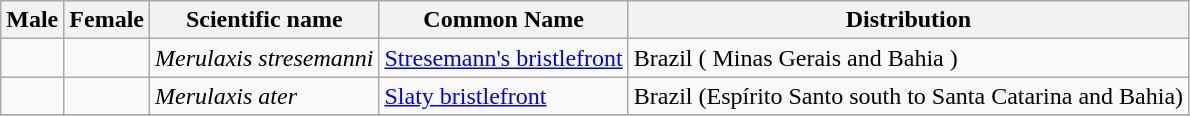<table class="wikitable">
<tr>
<th>Male</th>
<th>Female</th>
<th>Scientific name</th>
<th>Common Name</th>
<th>Distribution</th>
</tr>
<tr>
<td></td>
<td></td>
<td><em>Merulaxis stresemanni</em></td>
<td><a href='#'>Stresemann's bristlefront</a></td>
<td>Brazil ( Minas Gerais and Bahia )</td>
</tr>
<tr>
<td></td>
<td></td>
<td><em>Merulaxis ater</em></td>
<td><a href='#'>Slaty bristlefront</a></td>
<td>Brazil (Espírito Santo south to Santa Catarina and Bahia)</td>
</tr>
<tr>
</tr>
</table>
